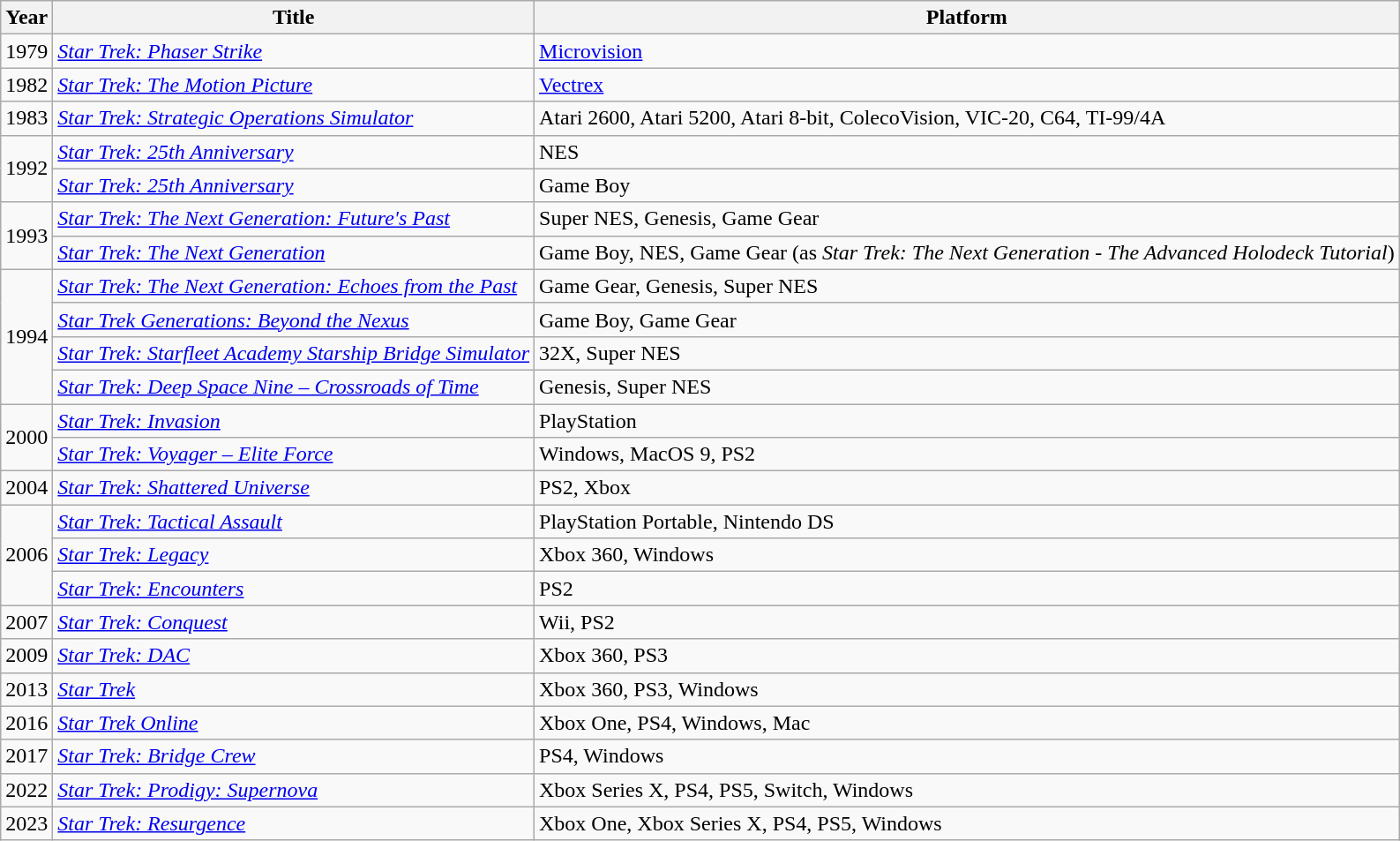<table class="wikitable sortable">
<tr ">
<th>Year</th>
<th>Title</th>
<th>Platform</th>
</tr>
<tr>
<td>1979</td>
<td><em><a href='#'>Star Trek: Phaser Strike</a></em></td>
<td><a href='#'>Microvision</a></td>
</tr>
<tr>
<td>1982</td>
<td><em><a href='#'>Star Trek: The Motion Picture</a></em></td>
<td><a href='#'>Vectrex</a></td>
</tr>
<tr>
<td>1983</td>
<td><em><a href='#'>Star Trek: Strategic Operations Simulator</a></em></td>
<td>Atari 2600, Atari 5200, Atari 8-bit, ColecoVision, VIC-20, C64, TI-99/4A</td>
</tr>
<tr>
<td rowspan="2">1992</td>
<td><em><a href='#'>Star Trek: 25th Anniversary</a></em></td>
<td>NES</td>
</tr>
<tr>
<td><em><a href='#'>Star Trek: 25th Anniversary</a></em></td>
<td>Game Boy</td>
</tr>
<tr>
<td rowspan="2">1993</td>
<td><em><a href='#'>Star Trek: The Next Generation: Future's Past</a></em></td>
<td>Super NES, Genesis, Game Gear</td>
</tr>
<tr>
<td><em><a href='#'>Star Trek: The Next Generation</a></em></td>
<td>Game Boy, NES, Game Gear (as <em>Star Trek: The Next Generation - The Advanced Holodeck Tutorial</em>)</td>
</tr>
<tr>
<td rowspan="4">1994</td>
<td><em><a href='#'>Star Trek: The Next Generation: Echoes from the Past</a></em></td>
<td>Game Gear, Genesis, Super NES</td>
</tr>
<tr>
<td><em><a href='#'>Star Trek Generations: Beyond the Nexus</a></em></td>
<td>Game Boy, Game Gear</td>
</tr>
<tr>
<td><em><a href='#'>Star Trek: Starfleet Academy Starship Bridge Simulator</a></em></td>
<td>32X, Super NES</td>
</tr>
<tr>
<td><em><a href='#'>Star Trek: Deep Space Nine – Crossroads of Time</a></em></td>
<td>Genesis, Super NES</td>
</tr>
<tr>
<td rowspan="2">2000</td>
<td><em><a href='#'>Star Trek: Invasion</a></em></td>
<td>PlayStation</td>
</tr>
<tr>
<td><em><a href='#'>Star Trek: Voyager – Elite Force</a></em></td>
<td>Windows, MacOS 9, PS2</td>
</tr>
<tr>
<td>2004</td>
<td><em><a href='#'>Star Trek: Shattered Universe</a></em></td>
<td>PS2, Xbox</td>
</tr>
<tr>
<td rowspan="3">2006</td>
<td><em><a href='#'>Star Trek: Tactical Assault</a></em></td>
<td>PlayStation Portable, Nintendo DS</td>
</tr>
<tr>
<td><em><a href='#'>Star Trek: Legacy</a></em></td>
<td>Xbox 360, Windows</td>
</tr>
<tr>
<td><em><a href='#'>Star Trek: Encounters</a></em></td>
<td>PS2</td>
</tr>
<tr>
<td>2007</td>
<td><em><a href='#'>Star Trek: Conquest</a></em></td>
<td>Wii, PS2</td>
</tr>
<tr>
<td>2009</td>
<td><em><a href='#'>Star Trek: DAC</a></em></td>
<td>Xbox 360, PS3</td>
</tr>
<tr>
<td>2013</td>
<td><em><a href='#'>Star Trek</a></em></td>
<td>Xbox 360, PS3, Windows</td>
</tr>
<tr>
<td>2016</td>
<td><em><a href='#'>Star Trek Online</a></em></td>
<td>Xbox One, PS4, Windows, Mac</td>
</tr>
<tr>
<td>2017</td>
<td><em><a href='#'>Star Trek: Bridge Crew</a></em></td>
<td>PS4, Windows</td>
</tr>
<tr>
<td>2022</td>
<td><em><a href='#'>Star Trek: Prodigy: Supernova</a></em></td>
<td>Xbox Series X, PS4, PS5, Switch, Windows</td>
</tr>
<tr>
<td>2023</td>
<td><em><a href='#'>Star Trek: Resurgence</a></em></td>
<td>Xbox One, Xbox Series X, PS4, PS5, Windows</td>
</tr>
</table>
